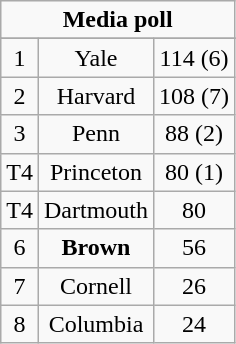<table class="wikitable">
<tr align="center">
<td align="center" Colspan="3"><strong>Media poll</strong></td>
</tr>
<tr align="center">
</tr>
<tr align="center">
<td>1</td>
<td>Yale</td>
<td>114 (6)</td>
</tr>
<tr align="center">
<td>2</td>
<td>Harvard</td>
<td>108 (7)</td>
</tr>
<tr align="center">
<td>3</td>
<td>Penn</td>
<td>88 (2)</td>
</tr>
<tr align="center">
<td>T4</td>
<td>Princeton</td>
<td>80 (1)</td>
</tr>
<tr align="center">
<td>T4</td>
<td>Dartmouth</td>
<td>80</td>
</tr>
<tr align="center">
<td>6</td>
<td><strong>Brown</strong></td>
<td>56</td>
</tr>
<tr align="center">
<td>7</td>
<td>Cornell</td>
<td>26</td>
</tr>
<tr align="center">
<td>8</td>
<td>Columbia</td>
<td>24</td>
</tr>
</table>
